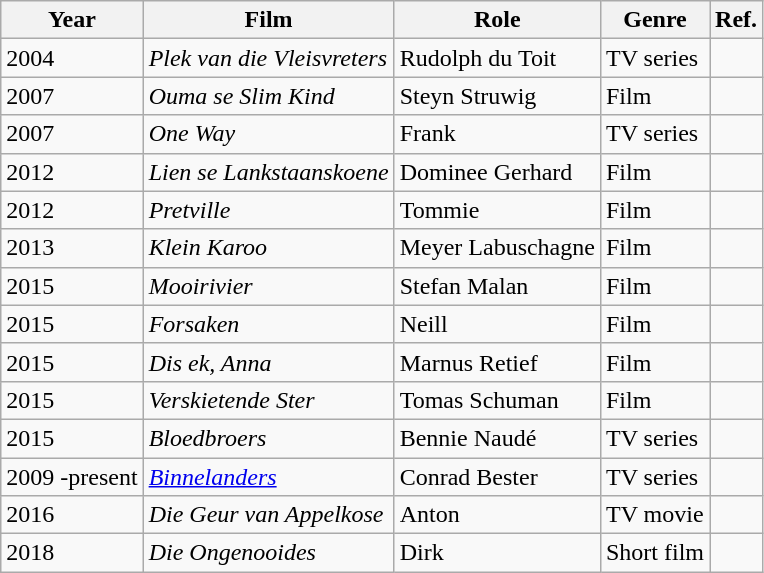<table class="wikitable">
<tr>
<th>Year</th>
<th>Film</th>
<th>Role</th>
<th>Genre</th>
<th>Ref.</th>
</tr>
<tr>
<td>2004</td>
<td><em>Plek van die Vleisvreters</em></td>
<td>Rudolph du Toit</td>
<td>TV series</td>
<td></td>
</tr>
<tr>
<td>2007</td>
<td><em>Ouma se Slim Kind</em></td>
<td>Steyn Struwig</td>
<td>Film</td>
<td></td>
</tr>
<tr>
<td>2007</td>
<td><em>One Way</em></td>
<td>Frank</td>
<td>TV series</td>
<td></td>
</tr>
<tr>
<td>2012</td>
<td><em>Lien se Lankstaanskoene</em></td>
<td>Dominee Gerhard</td>
<td>Film</td>
<td></td>
</tr>
<tr>
<td>2012</td>
<td><em>Pretville</em></td>
<td>Tommie</td>
<td>Film</td>
<td></td>
</tr>
<tr>
<td>2013</td>
<td><em>Klein Karoo</em></td>
<td>Meyer Labuschagne</td>
<td>Film</td>
<td></td>
</tr>
<tr>
<td>2015</td>
<td><em>Mooirivier</em></td>
<td>Stefan Malan</td>
<td>Film</td>
<td></td>
</tr>
<tr>
<td>2015</td>
<td><em>Forsaken</em></td>
<td>Neill</td>
<td>Film</td>
<td></td>
</tr>
<tr>
<td>2015</td>
<td><em>Dis ek, Anna</em></td>
<td>Marnus Retief</td>
<td>Film</td>
<td></td>
</tr>
<tr>
<td>2015</td>
<td><em>Verskietende Ster</em></td>
<td>Tomas Schuman</td>
<td>Film</td>
<td></td>
</tr>
<tr>
<td>2015</td>
<td><em>Bloedbroers</em></td>
<td>Bennie Naudé</td>
<td>TV series</td>
<td></td>
</tr>
<tr>
<td>2009 -present</td>
<td><em><a href='#'>Binnelanders</a></em></td>
<td>Conrad Bester</td>
<td>TV series</td>
<td></td>
</tr>
<tr>
<td>2016</td>
<td><em>Die Geur van Appelkose</em></td>
<td>Anton</td>
<td>TV movie</td>
<td></td>
</tr>
<tr>
<td>2018</td>
<td><em>Die Ongenooides</em></td>
<td>Dirk</td>
<td>Short film</td>
<td></td>
</tr>
</table>
